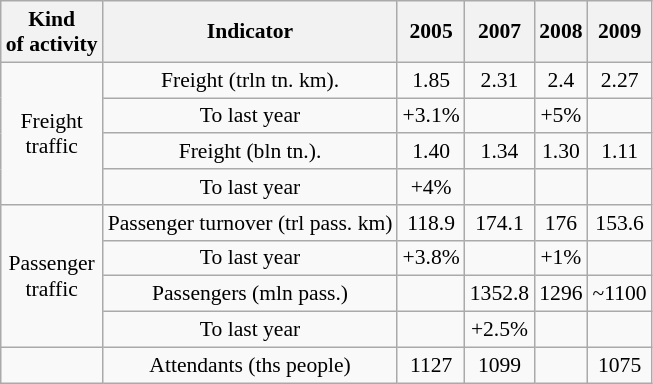<table class="wikitable" style="font-size: 90%; text-align: center">
<tr>
<th>Kind<br>of activity</th>
<th>Indicator</th>
<th>2005</th>
<th>2007</th>
<th>2008</th>
<th>2009</th>
</tr>
<tr>
<td rowspan="4">Freight<br>traffic</td>
<td>Freight (trln tn. km).</td>
<td>1.85</td>
<td>2.31</td>
<td>2.4</td>
<td>2.27</td>
</tr>
<tr>
<td>To last year</td>
<td>+3.1%</td>
<td></td>
<td>+5%</td>
<td></td>
</tr>
<tr>
<td>Freight (bln tn.).</td>
<td>1.40</td>
<td>1.34</td>
<td>1.30</td>
<td>1.11</td>
</tr>
<tr>
<td>To last year</td>
<td>+4%</td>
<td></td>
<td></td>
<td></td>
</tr>
<tr>
<td rowspan="4">Passenger<br>traffic</td>
<td>Passenger turnover (trl pass. km)</td>
<td>118.9</td>
<td>174.1</td>
<td>176</td>
<td>153.6</td>
</tr>
<tr>
<td>To last year</td>
<td>+3.8%</td>
<td></td>
<td>+1%</td>
<td></td>
</tr>
<tr>
<td>Passengers (mln pass.)</td>
<td></td>
<td>1352.8</td>
<td>1296</td>
<td>~1100</td>
</tr>
<tr>
<td>To last year</td>
<td></td>
<td>+2.5%</td>
<td></td>
<td></td>
</tr>
<tr>
<td></td>
<td>Attendants (ths people)</td>
<td>1127</td>
<td>1099</td>
<td></td>
<td>1075</td>
</tr>
</table>
